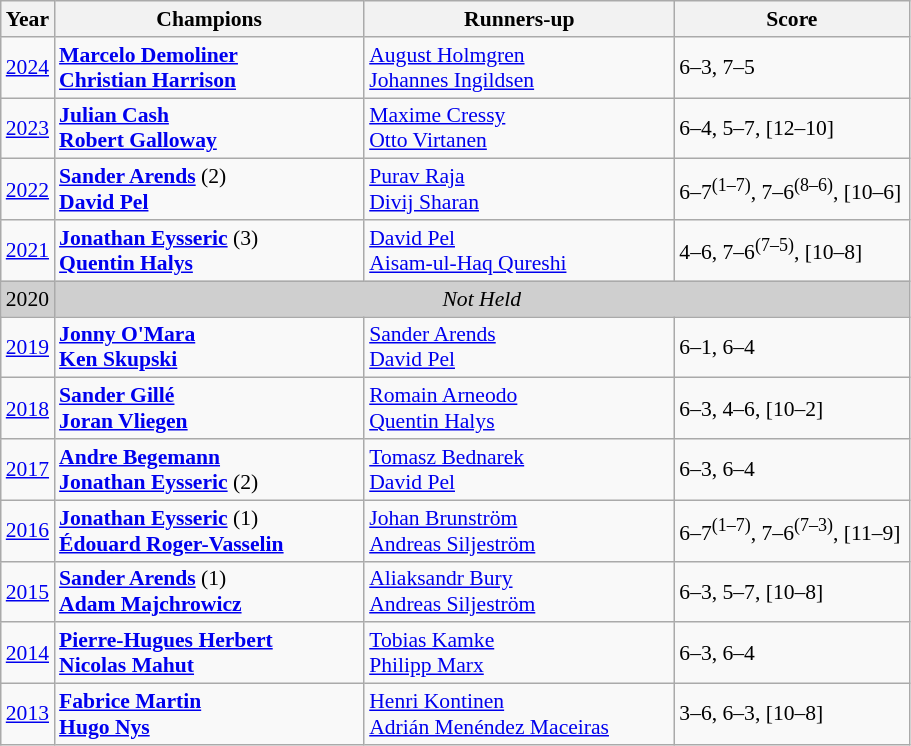<table class="wikitable" style="font-size:90%">
<tr>
<th>Year</th>
<th width="200">Champions</th>
<th width="200">Runners-up</th>
<th width="150">Score</th>
</tr>
<tr>
<td><a href='#'>2024</a></td>
<td> <strong><a href='#'>Marcelo Demoliner</a></strong><br> <strong><a href='#'>Christian Harrison</a></strong></td>
<td> <a href='#'>August Holmgren</a><br> <a href='#'>Johannes Ingildsen</a></td>
<td>6–3, 7–5</td>
</tr>
<tr>
<td><a href='#'>2023</a></td>
<td> <strong><a href='#'>Julian Cash</a></strong><br> <strong><a href='#'>Robert Galloway</a></strong></td>
<td> <a href='#'>Maxime Cressy</a><br> <a href='#'>Otto Virtanen</a></td>
<td>6–4, 5–7, [12–10]</td>
</tr>
<tr>
<td><a href='#'>2022</a></td>
<td> <strong><a href='#'>Sander Arends</a></strong> (2)<br> <strong><a href='#'>David Pel</a></strong></td>
<td> <a href='#'>Purav Raja</a><br> <a href='#'>Divij Sharan</a></td>
<td>6–7<sup>(1–7)</sup>, 7–6<sup>(8–6)</sup>, [10–6]</td>
</tr>
<tr>
<td><a href='#'>2021</a></td>
<td> <strong><a href='#'>Jonathan Eysseric</a></strong> (3)<br> <strong><a href='#'>Quentin Halys</a></strong></td>
<td> <a href='#'>David Pel</a><br> <a href='#'>Aisam-ul-Haq Qureshi</a></td>
<td>4–6, 7–6<sup>(7–5)</sup>, [10–8]</td>
</tr>
<tr>
<td style="background:#cfcfcf">2020</td>
<td colspan=3 align=center style="background:#cfcfcf"><em>Not Held</em></td>
</tr>
<tr>
<td><a href='#'>2019</a></td>
<td> <strong><a href='#'>Jonny O'Mara</a></strong><br> <strong><a href='#'>Ken Skupski</a></strong></td>
<td> <a href='#'>Sander Arends</a><br> <a href='#'>David Pel</a></td>
<td>6–1, 6–4</td>
</tr>
<tr>
<td><a href='#'>2018</a></td>
<td> <strong><a href='#'>Sander Gillé</a></strong><br> <strong><a href='#'>Joran Vliegen</a></strong></td>
<td> <a href='#'>Romain Arneodo</a><br> <a href='#'>Quentin Halys</a></td>
<td>6–3, 4–6, [10–2]</td>
</tr>
<tr>
<td><a href='#'>2017</a></td>
<td> <strong><a href='#'>Andre Begemann</a></strong><br> <strong><a href='#'>Jonathan Eysseric</a></strong> (2)</td>
<td> <a href='#'>Tomasz Bednarek</a><br> <a href='#'>David Pel</a></td>
<td>6–3, 6–4</td>
</tr>
<tr>
<td><a href='#'>2016</a></td>
<td> <strong><a href='#'>Jonathan Eysseric</a></strong> (1)<br> <strong><a href='#'>Édouard Roger-Vasselin</a></strong></td>
<td> <a href='#'>Johan Brunström</a><br> <a href='#'>Andreas Siljeström</a></td>
<td>6–7<sup>(1–7)</sup>, 7–6<sup>(7–3)</sup>, [11–9]</td>
</tr>
<tr>
<td><a href='#'>2015</a></td>
<td> <strong><a href='#'>Sander Arends</a></strong> (1)<br> <strong><a href='#'>Adam Majchrowicz</a></strong></td>
<td> <a href='#'>Aliaksandr Bury</a><br> <a href='#'>Andreas Siljeström</a></td>
<td>6–3, 5–7, [10–8]</td>
</tr>
<tr>
<td><a href='#'>2014</a></td>
<td> <strong><a href='#'>Pierre-Hugues Herbert</a></strong><br> <strong><a href='#'>Nicolas Mahut</a></strong></td>
<td> <a href='#'>Tobias Kamke</a><br> <a href='#'>Philipp Marx</a></td>
<td>6–3, 6–4</td>
</tr>
<tr>
<td><a href='#'>2013</a></td>
<td> <strong><a href='#'>Fabrice Martin</a></strong><br> <strong><a href='#'>Hugo Nys</a></strong></td>
<td> <a href='#'>Henri Kontinen</a><br> <a href='#'>Adrián Menéndez Maceiras</a></td>
<td>3–6, 6–3, [10–8]</td>
</tr>
</table>
